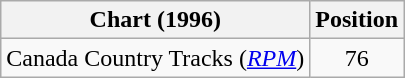<table class="wikitable sortable">
<tr>
<th scope="col">Chart (1996)</th>
<th scope="col">Position</th>
</tr>
<tr>
<td>Canada Country Tracks (<em><a href='#'>RPM</a></em>)</td>
<td align="center">76</td>
</tr>
</table>
